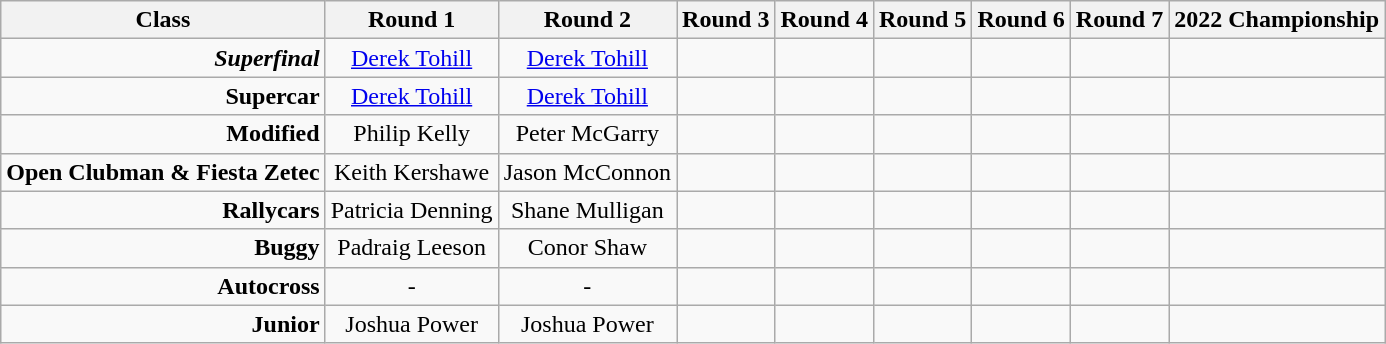<table class="wikitable" style="text–align:centre">
<tr>
<th>Class</th>
<th>Round 1</th>
<th>Round 2</th>
<th>Round 3</th>
<th>Round 4</th>
<th>Round 5</th>
<th>Round 6</th>
<th>Round 7</th>
<th>2022 Championship</th>
</tr>
<tr>
<td align="right"><strong><em>Superfinal</em></strong></td>
<td align="center"><a href='#'>Derek Tohill</a></td>
<td align="center"><a href='#'>Derek Tohill</a></td>
<td align="center"></td>
<td align="center"></td>
<td align="center"></td>
<td align="center"></td>
<td align="center"></td>
<td align="center"></td>
</tr>
<tr>
<td align="right"><strong>Supercar</strong></td>
<td align="center"><a href='#'>Derek Tohill</a></td>
<td align="center"><a href='#'>Derek Tohill</a></td>
<td align="center"></td>
<td align="center"></td>
<td align="center"></td>
<td align="center"></td>
<td align="center"></td>
<td align="center"></td>
</tr>
<tr>
<td align="right"><strong>Modified</strong></td>
<td align="center">Philip Kelly</td>
<td align="center">Peter McGarry</td>
<td align="center"></td>
<td align="center"></td>
<td align="center"></td>
<td align="center"></td>
<td align="center"></td>
<td align="center"></td>
</tr>
<tr>
<td align="right"><strong>Open Clubman & Fiesta Zetec</strong></td>
<td align="center">Keith Kershawe</td>
<td align="center">Jason McConnon</td>
<td align="center"></td>
<td align="center"></td>
<td align="center"></td>
<td align="center"></td>
<td align="center"></td>
<td align="center"></td>
</tr>
<tr>
<td align="right"><strong>Rallycars</strong></td>
<td align="center">Patricia Denning</td>
<td align="center">Shane Mulligan</td>
<td align="center"></td>
<td align="center"></td>
<td align="center"></td>
<td align="center"></td>
<td align="center"></td>
<td align="center"></td>
</tr>
<tr>
<td align="right"><strong>Buggy</strong></td>
<td align="center">Padraig Leeson</td>
<td align="center">Conor Shaw</td>
<td align="center"></td>
<td align="center"></td>
<td align="center"></td>
<td align="center"></td>
<td align="center"></td>
<td align="center"></td>
</tr>
<tr>
<td align="right"><strong>Autocross</strong></td>
<td align="center">-</td>
<td align="center">-</td>
<td align="center"></td>
<td align="center"></td>
<td align="center"></td>
<td align="center"></td>
<td align="center"></td>
<td align="center"></td>
</tr>
<tr>
<td align="right"><strong>Junior</strong></td>
<td align="center">Joshua Power</td>
<td align="center">Joshua Power</td>
<td align="center"></td>
<td align="center"></td>
<td align="center"></td>
<td align="center"></td>
<td align="center"></td>
<td align="center"></td>
</tr>
</table>
